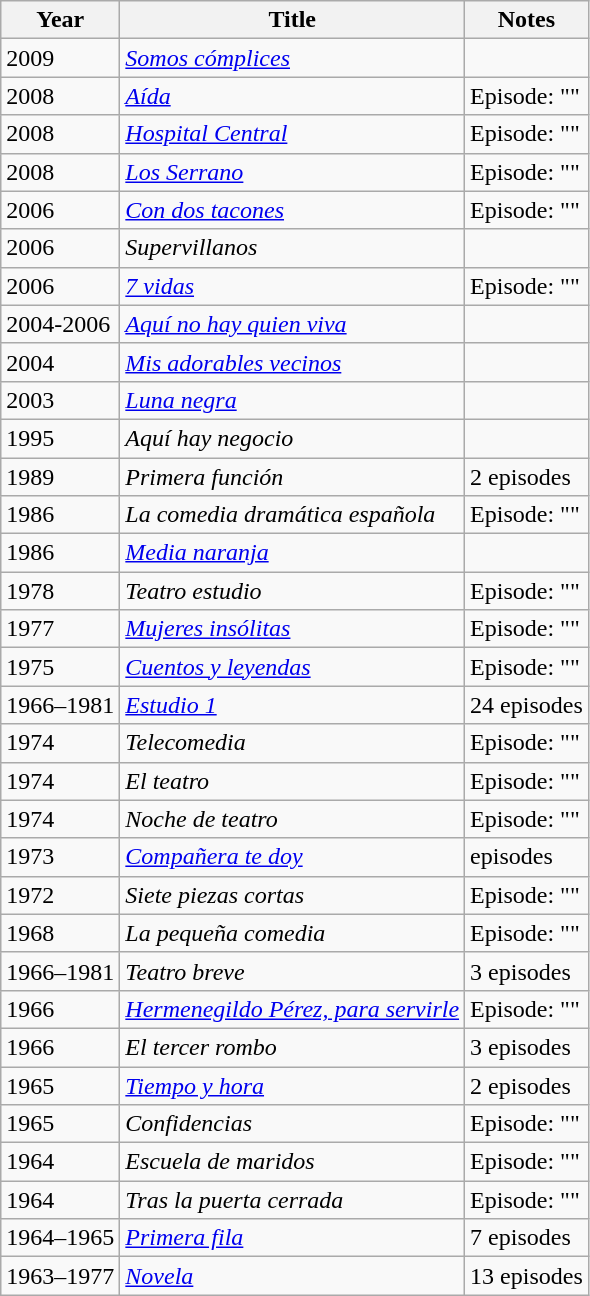<table class="wikitable sortable">
<tr>
<th>Year</th>
<th>Title</th>
<th>Notes</th>
</tr>
<tr>
<td>2009</td>
<td><em><a href='#'>Somos cómplices</a></em></td>
<td></td>
</tr>
<tr>
<td>2008</td>
<td><em><a href='#'>Aída</a></em></td>
<td>Episode: ""</td>
</tr>
<tr>
<td>2008</td>
<td><em><a href='#'>Hospital Central</a></em></td>
<td>Episode: ""</td>
</tr>
<tr>
<td>2008</td>
<td><em><a href='#'>Los Serrano</a></em></td>
<td>Episode: ""</td>
</tr>
<tr>
<td>2006</td>
<td><em><a href='#'>Con dos tacones</a> </em></td>
<td>Episode: ""</td>
</tr>
<tr>
<td>2006</td>
<td><em>Supervillanos</em></td>
<td></td>
</tr>
<tr>
<td>2006</td>
<td><em><a href='#'>7 vidas</a></em></td>
<td>Episode: ""</td>
</tr>
<tr>
<td>2004-2006</td>
<td><em><a href='#'>Aquí no hay quien viva</a> </em></td>
<td></td>
</tr>
<tr>
<td>2004</td>
<td><em><a href='#'>Mis adorables vecinos</a></em></td>
<td></td>
</tr>
<tr>
<td>2003</td>
<td><em><a href='#'>Luna negra</a></em></td>
<td></td>
</tr>
<tr>
<td>1995</td>
<td><em>Aquí hay negocio</em></td>
<td></td>
</tr>
<tr>
<td>1989</td>
<td><em>Primera función </em></td>
<td>2 episodes</td>
</tr>
<tr>
<td>1986</td>
<td><em>La comedia dramática española</em></td>
<td>Episode: ""</td>
</tr>
<tr>
<td>1986</td>
<td><em><a href='#'>Media naranja</a></em></td>
<td></td>
</tr>
<tr>
<td>1978</td>
<td><em>Teatro estudio</em></td>
<td>Episode: ""</td>
</tr>
<tr>
<td>1977</td>
<td><em><a href='#'>Mujeres insólitas</a></em></td>
<td>Episode: ""</td>
</tr>
<tr>
<td>1975</td>
<td><em><a href='#'>Cuentos y leyendas</a></em></td>
<td>Episode: ""</td>
</tr>
<tr>
<td>1966–1981</td>
<td><em><a href='#'>Estudio 1</a></em></td>
<td>24 episodes</td>
</tr>
<tr>
<td>1974</td>
<td><em>Telecomedia</em></td>
<td>Episode: ""</td>
</tr>
<tr>
<td>1974</td>
<td><em>El teatro</em></td>
<td>Episode: ""</td>
</tr>
<tr>
<td>1974</td>
<td><em>Noche de teatro</em></td>
<td>Episode: ""</td>
</tr>
<tr>
<td>1973</td>
<td><em><a href='#'>Compañera te doy</a> </em></td>
<td>episodes</td>
</tr>
<tr>
<td>1972</td>
<td><em>Siete piezas cortas</em></td>
<td>Episode: ""</td>
</tr>
<tr>
<td>1968</td>
<td><em>La pequeña comedia</em></td>
<td>Episode: ""</td>
</tr>
<tr>
<td>1966–1981</td>
<td><em>Teatro breve</em></td>
<td>3 episodes</td>
</tr>
<tr>
<td>1966</td>
<td><em><a href='#'>Hermenegildo Pérez, para servirle</a></em></td>
<td>Episode: ""</td>
</tr>
<tr>
<td>1966</td>
<td><em>El tercer rombo</em></td>
<td>3 episodes</td>
</tr>
<tr>
<td>1965</td>
<td><em><a href='#'>Tiempo y hora</a></em></td>
<td>2 episodes</td>
</tr>
<tr>
<td>1965</td>
<td><em>Confidencias</em></td>
<td>Episode: ""</td>
</tr>
<tr>
<td>1964</td>
<td><em>Escuela de maridos</em></td>
<td>Episode: ""</td>
</tr>
<tr>
<td>1964</td>
<td><em>Tras la puerta cerrada</em></td>
<td>Episode: ""</td>
</tr>
<tr>
<td>1964–1965</td>
<td><em><a href='#'>Primera fila</a></em></td>
<td>7 episodes</td>
</tr>
<tr>
<td>1963–1977</td>
<td><em><a href='#'>Novela</a></em></td>
<td>13 episodes</td>
</tr>
</table>
